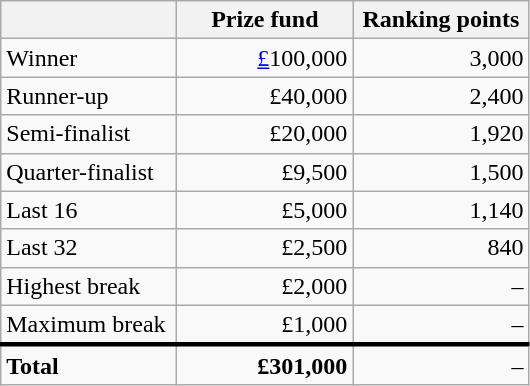<table class="wikitable">
<tr>
<th width=110px></th>
<th width=110px align="right">Prize fund</th>
<th width=110px align="right">Ranking points</th>
</tr>
<tr>
<td>Winner</td>
<td align="right"><a href='#'>£</a>100,000</td>
<td align="right">3,000</td>
</tr>
<tr>
<td>Runner-up</td>
<td align="right">£40,000</td>
<td align="right">2,400</td>
</tr>
<tr>
<td>Semi-finalist</td>
<td align="right">£20,000</td>
<td align="right">1,920</td>
</tr>
<tr>
<td>Quarter-finalist</td>
<td align="right">£9,500</td>
<td align="right">1,500</td>
</tr>
<tr>
<td>Last 16</td>
<td align="right">£5,000</td>
<td align="right">1,140</td>
</tr>
<tr>
<td>Last 32</td>
<td align="right">£2,500</td>
<td align="right">840</td>
</tr>
<tr>
<td>Highest break</td>
<td align="right">£2,000</td>
<td align="right">–</td>
</tr>
<tr>
<td>Maximum break</td>
<td align="right">£1,000</td>
<td align="right">–</td>
</tr>
<tr style="border-top:medium solid">
<td><strong>Total</strong></td>
<td align="right"><strong>£301,000</strong></td>
<td align="right">–</td>
</tr>
</table>
